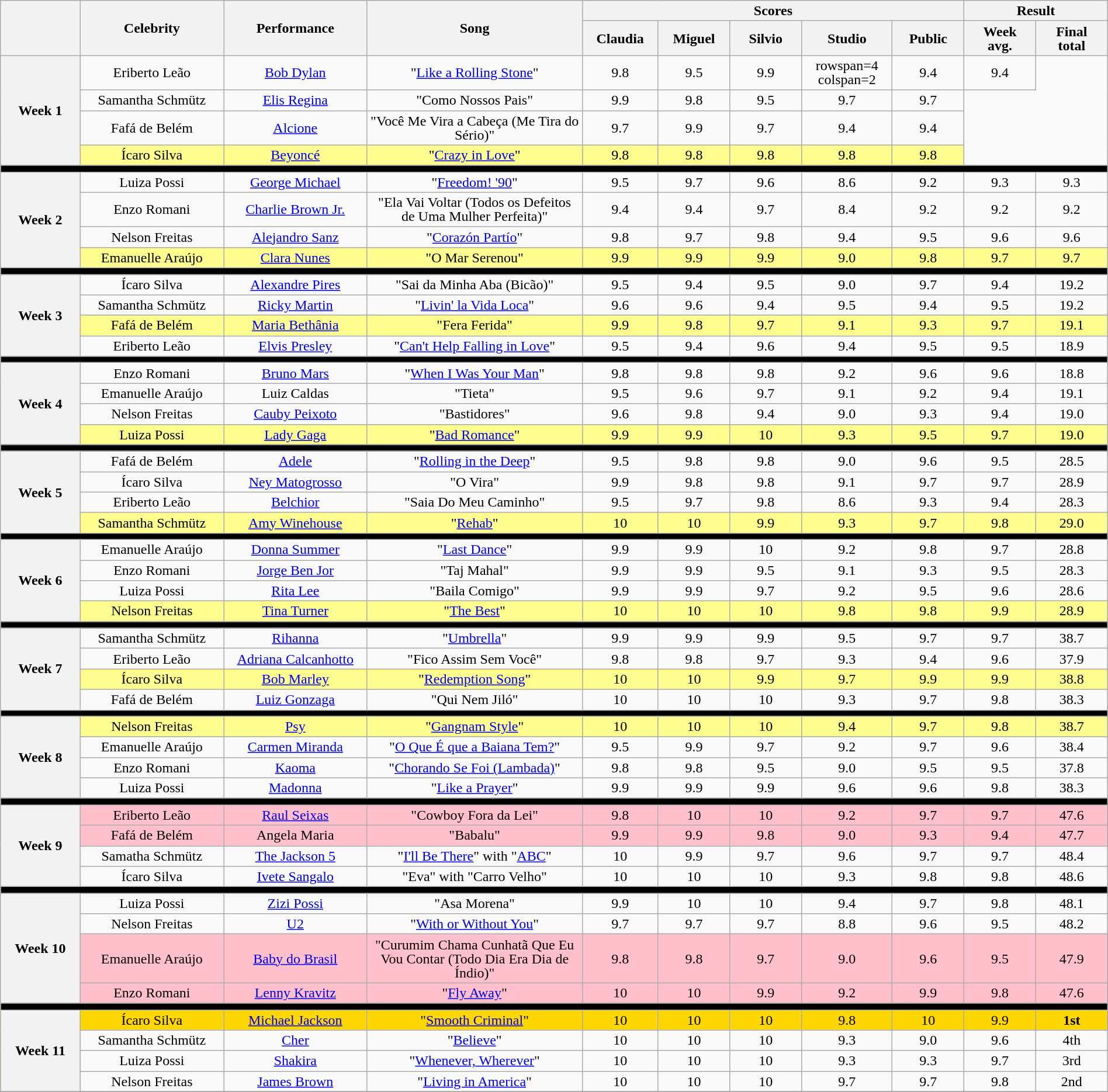<table class="wikitable" style="font-size:100%; line-height:16px; text-align:center" width="100%">
<tr>
<th rowspan="2" style="width:05.0%;"></th>
<th rowspan="2" style="width:09.0%;">Celebrity</th>
<th rowspan="2" style="width:09.0%;">Performance</th>
<th rowspan="2" style="width:13.5%;">Song</th>
<th colspan="5" style="width:23.0%;">Scores</th>
<th colspan="2" style="width:09.0%;">Result</th>
</tr>
<tr>
<th style="width:04.5%;">Claudia</th>
<th style="width:04.5%;">Miguel</th>
<th style="width:04.5%;">Silvio</th>
<th style="width:04.5%;">Studio</th>
<th style="width:04.5%;">Public</th>
<th style="width:04.5%;">Week<br>avg.</th>
<th style="width:04.5%;">Final<br>total</th>
</tr>
<tr>
<th rowspan=4>Week 1<br><small></small></th>
<td>Eriberto Leão</td>
<td><a href='#'>Bob Dylan</a></td>
<td>"<a href='#'>Like a Rolling Stone</a>"</td>
<td>9.8</td>
<td>9.5</td>
<td>9.9</td>
<td>rowspan=4 colspan=2 </td>
<td>9.4</td>
<td>9.4</td>
</tr>
<tr>
<td>Samantha Schmütz</td>
<td><a href='#'>Elis Regina</a></td>
<td>"Como Nossos Pais"</td>
<td>9.9</td>
<td>9.8</td>
<td>9.5</td>
<td>9.7</td>
<td>9.7</td>
</tr>
<tr>
<td>Fafá de Belém</td>
<td><a href='#'>Alcione</a></td>
<td>"Você Me Vira a Cabeça (Me Tira do Sério)"</td>
<td>9.7</td>
<td>9.9</td>
<td>9.7</td>
<td>9.4</td>
<td>9.4</td>
</tr>
<tr bgcolor="FDFC8F">
<td>Ícaro Silva</td>
<td><a href='#'>Beyoncé</a></td>
<td>"<a href='#'>Crazy in Love</a>"</td>
<td>9.8</td>
<td>9.8</td>
<td>9.8</td>
<td>9.8</td>
<td>9.8</td>
</tr>
<tr>
<td bgcolor="000000" colspan=11></td>
</tr>
<tr>
<th rowspan=4>Week 2<br><small></small></th>
<td>Luiza Possi</td>
<td><a href='#'>George Michael</a></td>
<td>"<a href='#'>Freedom! '90</a>"</td>
<td>9.5</td>
<td>9.7</td>
<td>9.6</td>
<td>8.6</td>
<td>9.2</td>
<td>9.3</td>
<td>9.3</td>
</tr>
<tr>
<td>Enzo Romani</td>
<td><a href='#'>Charlie Brown Jr.</a></td>
<td>"Ela Vai Voltar (Todos os Defeitos de Uma Mulher Perfeita)"</td>
<td>9.4</td>
<td>9.4</td>
<td>9.7</td>
<td>8.4</td>
<td>9.2</td>
<td>9.2</td>
<td>9.2</td>
</tr>
<tr>
<td>Nelson Freitas</td>
<td><a href='#'>Alejandro Sanz</a></td>
<td>"<a href='#'>Corazón Partío</a>"</td>
<td>9.8</td>
<td>9.7</td>
<td>9.8</td>
<td>9.4</td>
<td>9.5</td>
<td>9.6</td>
<td>9.6</td>
</tr>
<tr bgcolor="FDFC8F">
<td>Emanuelle Araújo</td>
<td><a href='#'>Clara Nunes</a></td>
<td>"O Mar Serenou"</td>
<td>9.9</td>
<td>9.9</td>
<td>9.9</td>
<td>9.0</td>
<td>9.8</td>
<td>9.7</td>
<td>9.7</td>
</tr>
<tr>
<td bgcolor="000000" colspan=11></td>
</tr>
<tr>
<th rowspan=4>Week 3<br><small></small></th>
<td>Ícaro Silva</td>
<td><a href='#'>Alexandre Pires</a></td>
<td>"Sai da Minha Aba (Bicão)"</td>
<td>9.5</td>
<td>9.4</td>
<td>9.5</td>
<td>9.0</td>
<td>9.7</td>
<td>9.4</td>
<td>19.2</td>
</tr>
<tr>
<td>Samantha Schmütz</td>
<td><a href='#'>Ricky Martin</a></td>
<td>"<a href='#'>Livin' la Vida Loca</a>"</td>
<td>9.6</td>
<td>9.6</td>
<td>9.4</td>
<td>9.5</td>
<td>9.4</td>
<td>9.5</td>
<td>19.2</td>
</tr>
<tr bgcolor="FDFC8F">
<td>Fafá de Belém</td>
<td><a href='#'>Maria Bethânia</a></td>
<td>"Fera Ferida"</td>
<td>9.9</td>
<td>9.8</td>
<td>9.7</td>
<td>9.1</td>
<td>9.3</td>
<td>9.7</td>
<td>19.1</td>
</tr>
<tr>
<td>Eriberto Leão</td>
<td><a href='#'>Elvis Presley</a></td>
<td>"<a href='#'>Can't Help Falling in Love</a>"</td>
<td>9.5</td>
<td>9.4</td>
<td>9.6</td>
<td>9.4</td>
<td>9.5</td>
<td>9.5</td>
<td>18.9</td>
</tr>
<tr>
<td bgcolor="000000" colspan=11></td>
</tr>
<tr>
<th rowspan=4>Week 4<br><small></small></th>
<td>Enzo Romani</td>
<td><a href='#'>Bruno Mars</a></td>
<td>"<a href='#'>When I Was Your Man</a>"</td>
<td>9.8</td>
<td>9.8</td>
<td>9.8</td>
<td>9.2</td>
<td>9.6</td>
<td>9.6</td>
<td>18.8</td>
</tr>
<tr>
<td>Emanuelle Araújo</td>
<td>Luiz Caldas</td>
<td>"Tieta"</td>
<td>9.5</td>
<td>9.6</td>
<td>9.7</td>
<td>9.1</td>
<td>9.2</td>
<td>9.4</td>
<td>19.1</td>
</tr>
<tr>
<td>Nelson Freitas</td>
<td><a href='#'>Cauby Peixoto</a></td>
<td>"Bastidores"</td>
<td>9.6</td>
<td>9.8</td>
<td>9.4</td>
<td>9.0</td>
<td>9.3</td>
<td>9.4</td>
<td>19.0</td>
</tr>
<tr bgcolor="FDFC8F">
<td>Luiza Possi</td>
<td><a href='#'>Lady Gaga</a></td>
<td>"<a href='#'>Bad Romance</a>"</td>
<td>9.9</td>
<td>9.9</td>
<td>10</td>
<td>9.3</td>
<td>9.5</td>
<td>9.7</td>
<td>19.0</td>
</tr>
<tr>
<td bgcolor="000000" colspan=11></td>
</tr>
<tr>
<th rowspan=4>Week 5<br><small></small></th>
<td>Fafá de Belém</td>
<td><a href='#'>Adele</a></td>
<td>"<a href='#'>Rolling in the Deep</a>"</td>
<td>9.5</td>
<td>9.8</td>
<td>9.8</td>
<td>9.0</td>
<td>9.6</td>
<td>9.5</td>
<td>28.5</td>
</tr>
<tr>
<td>Ícaro Silva</td>
<td><a href='#'>Ney Matogrosso</a></td>
<td>"O Vira"</td>
<td>9.9</td>
<td>9.8</td>
<td>9.8</td>
<td>9.1</td>
<td>9.7</td>
<td>9.7</td>
<td>28.9</td>
</tr>
<tr>
<td>Eriberto Leão</td>
<td><a href='#'>Belchior</a></td>
<td>"Saia Do Meu Caminho"</td>
<td>9.5</td>
<td>9.7</td>
<td>9.8</td>
<td>8.6</td>
<td>9.3</td>
<td>9.4</td>
<td>28.3</td>
</tr>
<tr bgcolor="FDFC8F">
<td>Samantha Schmütz</td>
<td><a href='#'>Amy Winehouse</a></td>
<td>"<a href='#'>Rehab</a>"</td>
<td>10</td>
<td>10</td>
<td>9.9</td>
<td>9.3</td>
<td>9.7</td>
<td>9.8</td>
<td>29.0</td>
</tr>
<tr>
<td bgcolor="000000" colspan=11></td>
</tr>
<tr>
<th rowspan=4>Week 6<br><small></small></th>
<td>Emanuelle Araújo</td>
<td><a href='#'>Donna Summer</a></td>
<td>"<a href='#'>Last Dance</a>"</td>
<td>9.9</td>
<td>9.9</td>
<td>10</td>
<td>9.2</td>
<td>9.8</td>
<td>9.7</td>
<td>28.8</td>
</tr>
<tr>
<td>Enzo Romani</td>
<td><a href='#'>Jorge Ben Jor</a></td>
<td>"Taj Mahal"</td>
<td>9.9</td>
<td>9.9</td>
<td>9.5</td>
<td>9.1</td>
<td>9.3</td>
<td>9.5</td>
<td>28.3</td>
</tr>
<tr>
<td>Luiza Possi</td>
<td><a href='#'>Rita Lee</a></td>
<td>"Baila Comigo"</td>
<td>9.9</td>
<td>9.9</td>
<td>9.7</td>
<td>9.2</td>
<td>9.5</td>
<td>9.6</td>
<td>28.6</td>
</tr>
<tr bgcolor="FDFC8F">
<td>Nelson Freitas</td>
<td><a href='#'>Tina Turner</a></td>
<td>"<a href='#'>The Best</a>"</td>
<td>10</td>
<td>10</td>
<td>10</td>
<td>9.8</td>
<td>9.8</td>
<td>9.9</td>
<td>28.9</td>
</tr>
<tr>
<td bgcolor="000000" colspan=11></td>
</tr>
<tr>
<th rowspan=4>Week 7<br><small></small></th>
<td>Samantha Schmütz</td>
<td><a href='#'>Rihanna</a></td>
<td>"<a href='#'>Umbrella</a>"</td>
<td>9.9</td>
<td>9.9</td>
<td>9.9</td>
<td>9.5</td>
<td>9.7</td>
<td>9.7</td>
<td>38.7</td>
</tr>
<tr>
<td>Eriberto Leão</td>
<td><a href='#'>Adriana Calcanhotto</a></td>
<td>"Fico Assim Sem Você"</td>
<td>9.8</td>
<td>9.8</td>
<td>9.7</td>
<td>9.3</td>
<td>9.4</td>
<td>9.6</td>
<td>37.9</td>
</tr>
<tr bgcolor="FDFC8F">
<td>Ícaro Silva</td>
<td><a href='#'>Bob Marley</a></td>
<td>"<a href='#'>Redemption Song</a>"</td>
<td>10</td>
<td>10</td>
<td>9.9</td>
<td>9.7</td>
<td>9.9</td>
<td>9.9</td>
<td>38.8</td>
</tr>
<tr>
<td>Fafá de Belém</td>
<td><a href='#'>Luiz Gonzaga</a></td>
<td>"Qui Nem Jiló"</td>
<td>10</td>
<td>10</td>
<td>10</td>
<td>9.3</td>
<td>9.7</td>
<td>9.8</td>
<td>38.3</td>
</tr>
<tr>
<td bgcolor="000000" colspan=11></td>
</tr>
<tr bgcolor="FDFC8F">
<th rowspan=4>Week 8<br><small></small></th>
<td>Nelson Freitas</td>
<td><a href='#'>Psy</a></td>
<td>"<a href='#'>Gangnam Style</a>"</td>
<td>10</td>
<td>10</td>
<td>10</td>
<td>9.4</td>
<td>9.7</td>
<td>9.8</td>
<td>38.7</td>
</tr>
<tr>
<td>Emanuelle Araújo</td>
<td><a href='#'>Carmen Miranda</a></td>
<td>"<a href='#'>O Que É que a Baiana Tem?</a>"</td>
<td>9.5</td>
<td>9.9</td>
<td>9.7</td>
<td>9.2</td>
<td>9.7</td>
<td>9.6</td>
<td>38.4</td>
</tr>
<tr>
<td>Enzo Romani</td>
<td><a href='#'>Kaoma</a></td>
<td>"<a href='#'>Chorando Se Foi (Lambada)</a>"</td>
<td>9.8</td>
<td>9.8</td>
<td>9.5</td>
<td>9.0</td>
<td>9.5</td>
<td>9.5</td>
<td>37.8</td>
</tr>
<tr>
<td>Luiza Possi</td>
<td><a href='#'>Madonna</a></td>
<td>"<a href='#'>Like a Prayer</a>"</td>
<td>9.9</td>
<td>9.9</td>
<td>9.9</td>
<td>9.6</td>
<td>9.6</td>
<td>9.8</td>
<td>38.3</td>
</tr>
<tr>
<td bgcolor="000000" colspan=11></td>
</tr>
<tr bgcolor="FFC0CB">
<th rowspan=4>Week 9<br><small></small></th>
<td>Eriberto Leão</td>
<td><a href='#'>Raul Seixas</a></td>
<td>"Cowboy Fora da Lei"</td>
<td>9.8</td>
<td>10</td>
<td>10</td>
<td>9.2</td>
<td>9.7</td>
<td>9.7</td>
<td>47.6</td>
</tr>
<tr bgcolor="FFC0CB">
<td>Fafá de Belém</td>
<td>Angela Maria</td>
<td>"Babalu"</td>
<td>9.9</td>
<td>9.9</td>
<td>9.8</td>
<td>9.0</td>
<td>9.3</td>
<td>9.4</td>
<td>47.7</td>
</tr>
<tr>
<td>Samatha Schmütz</td>
<td><a href='#'>The Jackson 5</a></td>
<td>"<a href='#'>I'll Be There</a>" with "<a href='#'>ABC</a>"</td>
<td>10</td>
<td>9.9</td>
<td>9.7</td>
<td>9.6</td>
<td>9.7</td>
<td>9.7</td>
<td>48.4</td>
</tr>
<tr>
<td>Ícaro Silva</td>
<td><a href='#'>Ivete Sangalo</a></td>
<td>"Eva" with "Carro Velho"</td>
<td>10</td>
<td>10</td>
<td>10</td>
<td>9.3</td>
<td>9.8</td>
<td>9.8</td>
<td>48.6</td>
</tr>
<tr>
<td bgcolor="000000" colspan=11></td>
</tr>
<tr>
<th rowspan=4>Week 10<br><small></small></th>
<td>Luiza Possi</td>
<td><a href='#'>Zizi Possi</a></td>
<td>"Asa Morena"</td>
<td>9.9</td>
<td>10</td>
<td>10</td>
<td>9.4</td>
<td>9.7</td>
<td>9.8</td>
<td>48.1</td>
</tr>
<tr>
<td>Nelson Freitas</td>
<td><a href='#'>U2</a></td>
<td>"<a href='#'>With or Without You</a>"</td>
<td>9.7</td>
<td>9.7</td>
<td>9.7</td>
<td>8.8</td>
<td>9.6</td>
<td>9.5</td>
<td>48.2</td>
</tr>
<tr bgcolor="FFC0CB">
<td>Emanuelle Araújo</td>
<td><a href='#'>Baby do Brasil</a></td>
<td>"Curumim Chama Cunhatã Que Eu Vou Contar (Todo Dia Era Dia de Índio)"</td>
<td>9.8</td>
<td>9.8</td>
<td>9.7</td>
<td>9.0</td>
<td>9.6</td>
<td>9.5</td>
<td>47.9</td>
</tr>
<tr bgcolor="FFC0CB">
<td>Enzo Romani</td>
<td><a href='#'>Lenny Kravitz</a></td>
<td>"<a href='#'>Fly Away</a>"</td>
<td>10</td>
<td>10</td>
<td>9.9</td>
<td>9.2</td>
<td>9.9</td>
<td>9.8</td>
<td>47.6</td>
</tr>
<tr>
<td bgcolor="000000" colspan=11></td>
</tr>
<tr bgcolor="FFD700">
<th rowspan=4>Week 11<br><small></small></th>
<td>Ícaro Silva</td>
<td><a href='#'>Michael Jackson</a></td>
<td>"<a href='#'>Smooth Criminal</a>"</td>
<td>10</td>
<td>10</td>
<td>10</td>
<td>9.8</td>
<td>10</td>
<td>9.9</td>
<td><strong>1st</strong></td>
</tr>
<tr>
<td>Samantha Schmütz</td>
<td><a href='#'>Cher</a></td>
<td>"<a href='#'>Believe</a>"</td>
<td>10</td>
<td>10</td>
<td>10</td>
<td>9.3</td>
<td>9.0</td>
<td>9.6</td>
<td>4th</td>
</tr>
<tr>
<td>Luiza Possi</td>
<td><a href='#'>Shakira</a></td>
<td>"<a href='#'>Whenever, Wherever</a>"</td>
<td>10</td>
<td>10</td>
<td>10</td>
<td>9.3</td>
<td>9.3</td>
<td>9.7</td>
<td>3rd</td>
</tr>
<tr>
<td>Nelson Freitas</td>
<td><a href='#'>James Brown</a></td>
<td>"<a href='#'>Living in America</a>"</td>
<td>10</td>
<td>10</td>
<td>10</td>
<td>9.7</td>
<td>9.7</td>
<td>9.8</td>
<td>2nd</td>
</tr>
<tr>
</tr>
</table>
